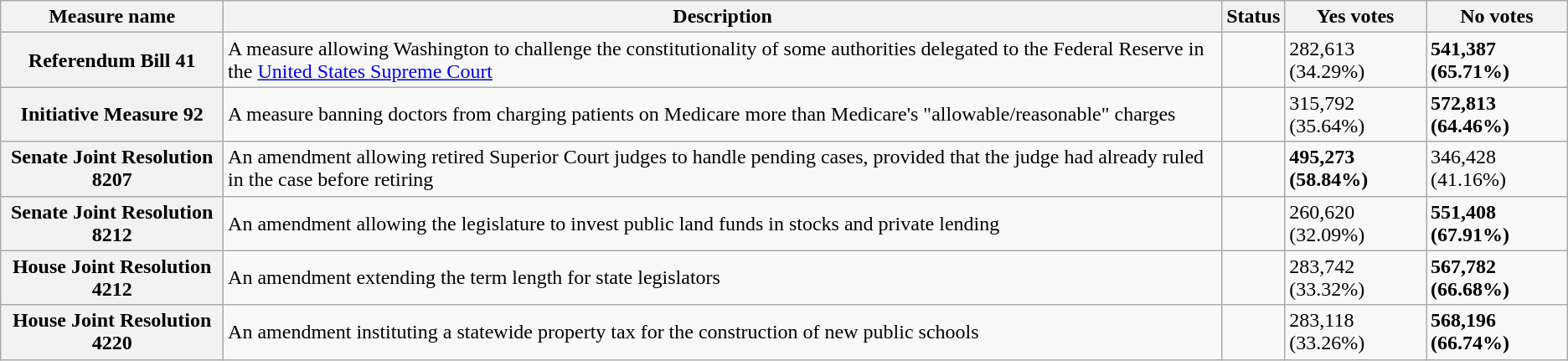<table class="wikitable sortable plainrowheaders">
<tr>
<th scope=col>Measure name</th>
<th scope=col class=unsortable>Description</th>
<th scope=col>Status</th>
<th scope=col>Yes votes</th>
<th scope=col>No votes</th>
</tr>
<tr>
<th scope=row>Referendum Bill 41</th>
<td>A measure allowing Washington to challenge the constitutionality of some authorities delegated to the Federal Reserve in the <a href='#'>United States Supreme Court</a></td>
<td></td>
<td>282,613 (34.29%)</td>
<td><strong>541,387 (65.71%)</strong></td>
</tr>
<tr>
<th scope=row>Initiative Measure 92</th>
<td>A measure banning doctors from charging patients on Medicare more than Medicare's "allowable/reasonable" charges</td>
<td></td>
<td>315,792 (35.64%)</td>
<td><strong>572,813 (64.46%)</strong></td>
</tr>
<tr>
<th scope=row>Senate Joint Resolution 8207</th>
<td>An amendment allowing retired Superior Court judges to handle pending cases, provided that the judge had already ruled in the case before retiring</td>
<td></td>
<td><strong>495,273 (58.84%)</strong></td>
<td>346,428 (41.16%)</td>
</tr>
<tr>
<th scope=row>Senate Joint Resolution 8212</th>
<td>An amendment allowing the legislature to invest public land funds in stocks and private lending</td>
<td></td>
<td>260,620 (32.09%)</td>
<td><strong>551,408 (67.91%)</strong></td>
</tr>
<tr>
<th scope=row>House Joint Resolution 4212</th>
<td>An amendment extending the term length for state legislators</td>
<td></td>
<td>283,742 (33.32%)</td>
<td><strong>567,782 (66.68%)</strong></td>
</tr>
<tr>
<th scope=row>House Joint Resolution 4220</th>
<td>An amendment instituting a statewide property tax for the construction of new public schools</td>
<td></td>
<td>283,118 (33.26%)</td>
<td><strong>568,196 (66.74%)</strong></td>
</tr>
</table>
